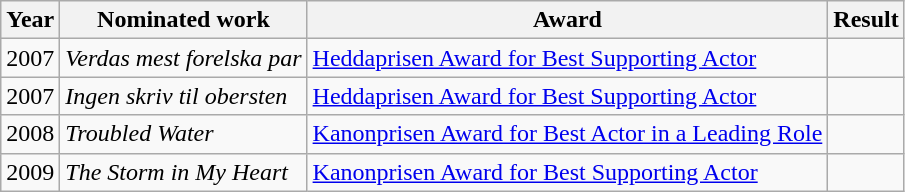<table class="wikitable sortable">
<tr>
<th>Year</th>
<th>Nominated work</th>
<th>Award</th>
<th>Result</th>
</tr>
<tr>
<td>2007</td>
<td><em>Verdas mest forelska par</em></td>
<td><a href='#'>Heddaprisen Award for Best Supporting Actor</a></td>
<td></td>
</tr>
<tr>
<td>2007</td>
<td><em>Ingen skriv til obersten</em></td>
<td><a href='#'>Heddaprisen Award for Best Supporting Actor</a></td>
<td></td>
</tr>
<tr>
<td>2008</td>
<td><em>Troubled Water</em></td>
<td><a href='#'>Kanonprisen Award for Best Actor in a Leading Role</a></td>
<td></td>
</tr>
<tr>
<td>2009</td>
<td><em>The Storm in My Heart</em></td>
<td><a href='#'>Kanonprisen Award for Best Supporting Actor</a></td>
<td></td>
</tr>
</table>
